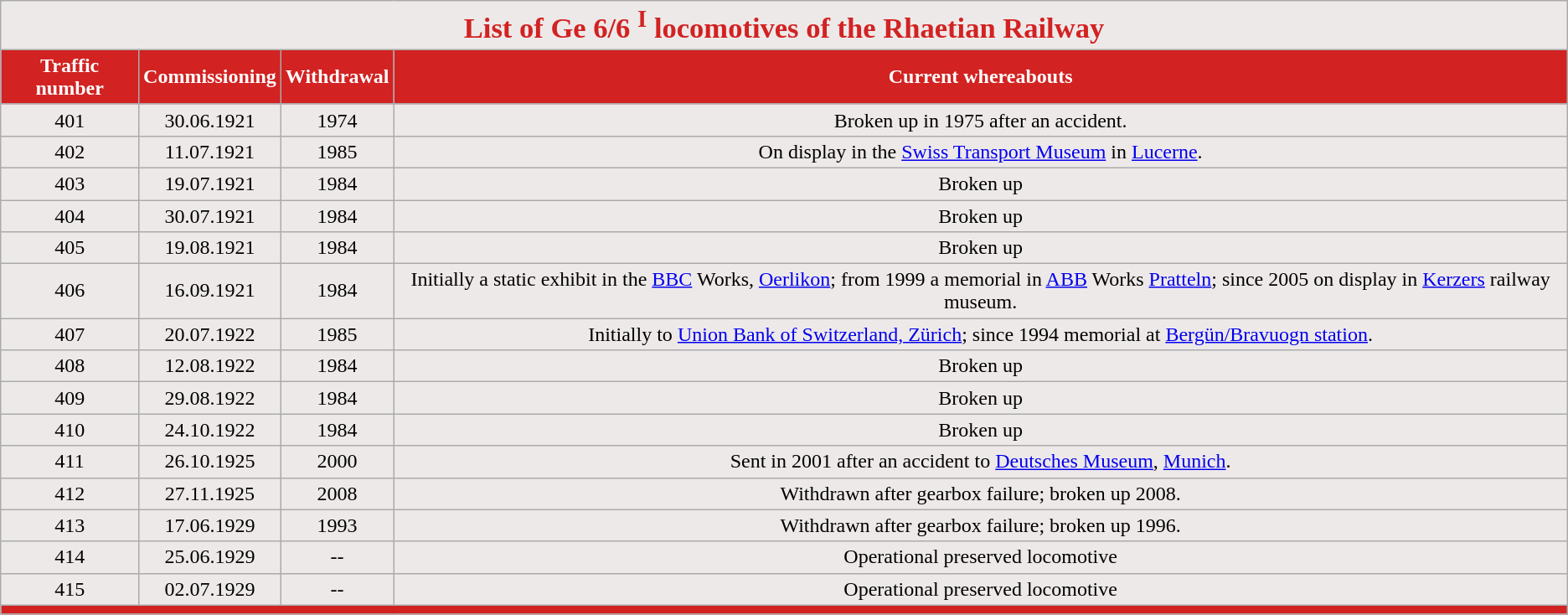<table class="wikitable">
<tr bgcolor="#EEE9E9" align="center" span style="color:#D22222">
<td colspan="4"><big><big><strong>List of Ge 6/6 <sup>I</sup> locomotives of the Rhaetian Railway</strong></big></big></td>
</tr>
<tr bgcolor="#D22222" align="center" span style="color:#ffffff">
<td><strong>Traffic number</strong></td>
<td><strong>Commissioning</strong></td>
<td><strong>Withdrawal</strong></td>
<td><strong>Current whereabouts</strong></td>
</tr>
<tr bgcolor="#EEE9E9" align="center">
<td>401</td>
<td>30.06.1921</td>
<td>1974</td>
<td>Broken up in 1975 after an accident.</td>
</tr>
<tr bgcolor="#EEE9E9" align="center">
<td>402</td>
<td>11.07.1921</td>
<td>1985</td>
<td>On display in the <a href='#'>Swiss Transport Museum</a> in <a href='#'>Lucerne</a>.</td>
</tr>
<tr bgcolor="#EEE9E9" align="center">
<td>403</td>
<td>19.07.1921</td>
<td>1984</td>
<td>Broken up</td>
</tr>
<tr bgcolor="#EEE9E9" align="center">
<td>404</td>
<td>30.07.1921</td>
<td>1984</td>
<td>Broken up</td>
</tr>
<tr bgcolor="#EEE9E9" align="center">
<td>405</td>
<td>19.08.1921</td>
<td>1984</td>
<td>Broken up</td>
</tr>
<tr bgcolor="#EEE9E9" align="center">
<td>406</td>
<td>16.09.1921</td>
<td>1984</td>
<td>Initially a static exhibit in the <a href='#'>BBC</a> Works, <a href='#'>Oerlikon</a>; from 1999 a memorial in <a href='#'>ABB</a> Works <a href='#'>Pratteln</a>; since 2005 on display in <a href='#'>Kerzers</a> railway museum.</td>
</tr>
<tr bgcolor="#EEE9E9" align="center">
<td>407</td>
<td>20.07.1922</td>
<td>1985</td>
<td>Initially to <a href='#'>Union Bank of Switzerland, Zürich</a>; since 1994 memorial at <a href='#'>Bergün/Bravuogn station</a>.</td>
</tr>
<tr bgcolor="#EEE9E9" align="center">
<td>408</td>
<td>12.08.1922</td>
<td>1984</td>
<td>Broken up</td>
</tr>
<tr bgcolor="#EEE9E9" align="center">
<td>409</td>
<td>29.08.1922</td>
<td>1984</td>
<td>Broken up</td>
</tr>
<tr bgcolor="#EEE9E9" align="center">
<td>410</td>
<td>24.10.1922</td>
<td>1984</td>
<td>Broken up</td>
</tr>
<tr bgcolor="#EEE9E9" align="center">
<td>411</td>
<td>26.10.1925</td>
<td>2000</td>
<td>Sent in 2001 after an accident to <a href='#'>Deutsches Museum</a>, <a href='#'>Munich</a>.</td>
</tr>
<tr bgcolor="#EEE9E9" align="center">
<td>412</td>
<td>27.11.1925</td>
<td>2008</td>
<td>Withdrawn after gearbox failure; broken up 2008.</td>
</tr>
<tr bgcolor="#EEE9E9" align="center">
<td>413</td>
<td>17.06.1929</td>
<td>1993</td>
<td>Withdrawn after gearbox failure; broken up 1996.</td>
</tr>
<tr bgcolor="#EEE9E9" align="center">
<td>414</td>
<td>25.06.1929</td>
<td>--</td>
<td>Operational preserved locomotive</td>
</tr>
<tr bgcolor="#EEE9E9" align="center">
<td>415</td>
<td>02.07.1929</td>
<td>--</td>
<td>Operational preserved locomotive</td>
</tr>
<tr bgcolor="#D22222" align="center" span style="color:#ffffff">
<td colspan="4"></td>
</tr>
</table>
